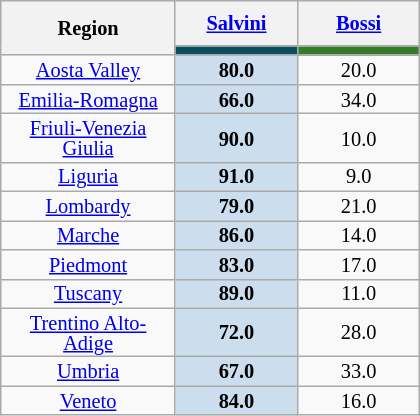<table class="wikitable" style="text-align:center;font-size:85%;line-height:13px">
<tr style="height:30px; background-color:#E9E9E9">
<th style="width:110px;" rowspan="2">Region</th>
<th style="width:75px;"><a href='#'>Salvini</a></th>
<th style="width:75px;"><a href='#'>Bossi</a></th>
</tr>
<tr>
<th style="color:inherit;background:#0B4C5F;"></th>
<th style="color:inherit;background:#347C2C;"></th>
</tr>
<tr>
<td><a href='#'>Aosta Valley</a></td>
<td style="background:#cde"><strong>80.0</strong></td>
<td>20.0</td>
</tr>
<tr>
<td><a href='#'>Emilia-Romagna</a></td>
<td style="background:#cde"><strong>66.0</strong></td>
<td>34.0</td>
</tr>
<tr>
<td><a href='#'>Friuli-Venezia Giulia</a></td>
<td style="background:#cde"><strong>90.0</strong></td>
<td>10.0</td>
</tr>
<tr>
<td><a href='#'>Liguria</a></td>
<td style="background:#cde"><strong>91.0</strong></td>
<td>9.0</td>
</tr>
<tr>
<td><a href='#'>Lombardy</a></td>
<td style="background:#cde"><strong>79.0</strong></td>
<td>21.0</td>
</tr>
<tr>
<td><a href='#'>Marche</a></td>
<td style="background:#cde"><strong>86.0</strong></td>
<td>14.0</td>
</tr>
<tr>
<td><a href='#'>Piedmont</a></td>
<td style="background:#cde"><strong>83.0</strong></td>
<td>17.0</td>
</tr>
<tr>
<td><a href='#'>Tuscany</a></td>
<td style="background:#cde"><strong>89.0</strong></td>
<td>11.0</td>
</tr>
<tr>
<td><a href='#'>Trentino Alto-Adige</a></td>
<td style="background:#cde"><strong>72.0</strong></td>
<td>28.0</td>
</tr>
<tr>
<td><a href='#'>Umbria</a></td>
<td style="background:#cde"><strong>67.0</strong></td>
<td>33.0</td>
</tr>
<tr>
<td><a href='#'>Veneto</a></td>
<td style="background:#cde"><strong>84.0</strong></td>
<td>16.0</td>
</tr>
</table>
